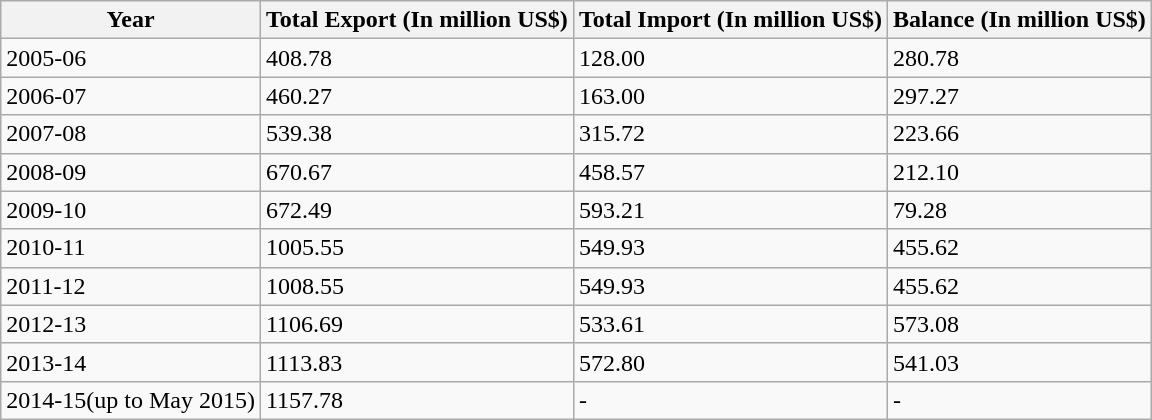<table class="wikitable">
<tr>
<th>Year</th>
<th>Total Export (In million US$)</th>
<th>Total Import (In million US$)</th>
<th>Balance (In million US$)</th>
</tr>
<tr>
<td>2005-06</td>
<td>408.78</td>
<td>128.00</td>
<td>280.78</td>
</tr>
<tr>
<td>2006-07</td>
<td>460.27</td>
<td>163.00</td>
<td>297.27</td>
</tr>
<tr>
<td>2007-08</td>
<td>539.38</td>
<td>315.72</td>
<td>223.66</td>
</tr>
<tr>
<td>2008-09</td>
<td>670.67</td>
<td>458.57</td>
<td>212.10</td>
</tr>
<tr>
<td>2009-10</td>
<td>672.49</td>
<td>593.21</td>
<td>79.28</td>
</tr>
<tr>
<td>2010-11</td>
<td>1005.55</td>
<td>549.93</td>
<td>455.62</td>
</tr>
<tr>
<td>2011-12</td>
<td>1008.55</td>
<td>549.93</td>
<td>455.62</td>
</tr>
<tr>
<td>2012-13</td>
<td>1106.69</td>
<td>533.61</td>
<td>573.08</td>
</tr>
<tr>
<td>2013-14</td>
<td>1113.83</td>
<td>572.80</td>
<td>541.03</td>
</tr>
<tr>
<td>2014-15(up to May 2015)</td>
<td>1157.78</td>
<td>-</td>
<td>-</td>
</tr>
</table>
